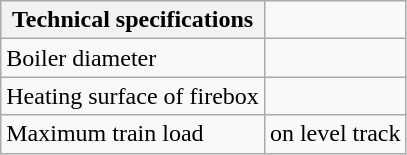<table class="wikitable">
<tr>
<th>Technical specifications</th>
</tr>
<tr>
<td>Boiler diameter</td>
<td></td>
</tr>
<tr>
<td>Heating surface of firebox</td>
<td></td>
</tr>
<tr>
<td>Maximum train load</td>
<td> on level track</td>
</tr>
</table>
